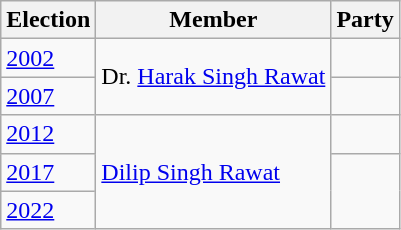<table class="wikitable sortable">
<tr>
<th>Election</th>
<th>Member</th>
<th colspan=2>Party</th>
</tr>
<tr>
<td><a href='#'>2002</a></td>
<td rowspan=2>Dr. <a href='#'>Harak Singh Rawat</a></td>
<td></td>
</tr>
<tr>
<td><a href='#'>2007</a></td>
</tr>
<tr>
<td><a href='#'>2012</a></td>
<td rowspan=3><a href='#'>Dilip Singh Rawat</a></td>
<td></td>
</tr>
<tr>
<td><a href='#'>2017</a></td>
</tr>
<tr>
<td><a href='#'>2022</a></td>
</tr>
</table>
